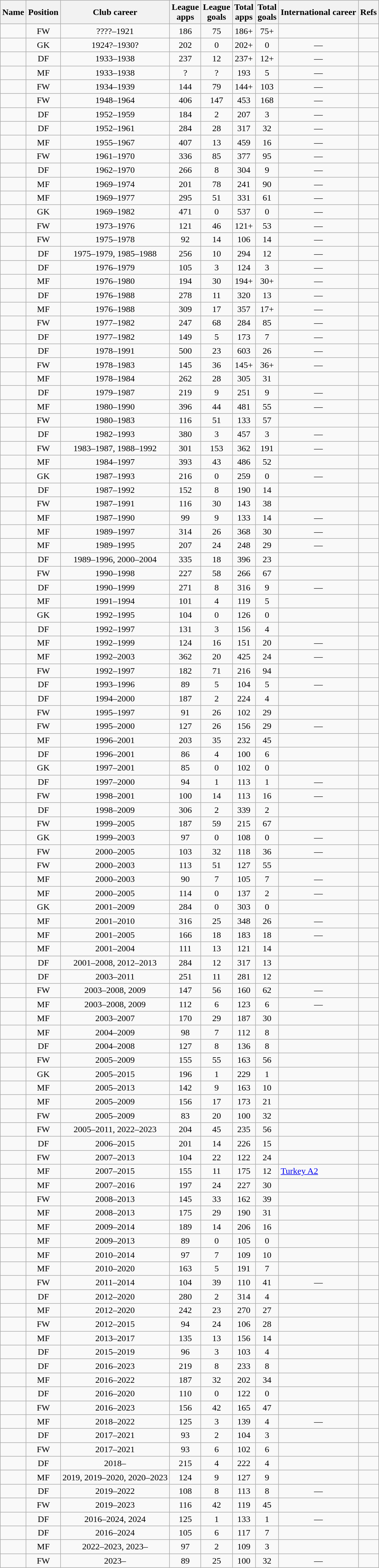<table class="wikitable sortable" style="text-align: center;">
<tr>
<th>Name</th>
<th>Position</th>
<th>Club career</th>
<th>League<br>apps</th>
<th>League<br>goals</th>
<th>Total<br>apps</th>
<th>Total<br>goals</th>
<th>International career</th>
<th class=unsortable>Refs</th>
</tr>
<tr>
<td align=left></td>
<td>FW</td>
<td>????–1921</td>
<td>186</td>
<td>75</td>
<td>186+</td>
<td>75+</td>
<td></td>
<td></td>
</tr>
<tr>
<td align=left></td>
<td>GK</td>
<td>1924?–1930?</td>
<td>202</td>
<td>0</td>
<td>202+</td>
<td>0</td>
<td>—</td>
<td></td>
</tr>
<tr>
<td align=left></td>
<td>DF</td>
<td>1933–1938</td>
<td>237</td>
<td>12</td>
<td>237+</td>
<td>12+</td>
<td>—</td>
<td></td>
</tr>
<tr>
<td align=left></td>
<td>MF</td>
<td>1933–1938</td>
<td>?</td>
<td>?</td>
<td>193</td>
<td>5</td>
<td>—</td>
<td></td>
</tr>
<tr>
<td align=left></td>
<td>FW</td>
<td>1934–1939</td>
<td>144</td>
<td>79</td>
<td>144+</td>
<td>103</td>
<td>—</td>
<td></td>
</tr>
<tr>
<td align=left></td>
<td>FW</td>
<td>1948–1964</td>
<td>406</td>
<td>147</td>
<td>453</td>
<td>168</td>
<td>—</td>
<td></td>
</tr>
<tr>
<td align=left></td>
<td>DF</td>
<td>1952–1959</td>
<td>184</td>
<td>2</td>
<td>207</td>
<td>3</td>
<td>—</td>
<td></td>
</tr>
<tr>
<td align=left></td>
<td>DF</td>
<td>1952–1961</td>
<td>284</td>
<td>28</td>
<td>317</td>
<td>32</td>
<td>—</td>
<td></td>
</tr>
<tr>
<td align=left></td>
<td>MF</td>
<td>1955–1967</td>
<td>407</td>
<td>13</td>
<td>459</td>
<td>16</td>
<td>—</td>
<td></td>
</tr>
<tr>
<td align=left></td>
<td>FW</td>
<td>1961–1970</td>
<td>336</td>
<td>85</td>
<td>377</td>
<td>95</td>
<td>—</td>
<td></td>
</tr>
<tr>
<td align=left></td>
<td>DF</td>
<td>1962–1970</td>
<td>266</td>
<td>8</td>
<td>304</td>
<td>9</td>
<td>—</td>
<td></td>
</tr>
<tr>
<td align=left></td>
<td>MF</td>
<td>1969–1974</td>
<td>201</td>
<td>78</td>
<td>241</td>
<td>90</td>
<td>—</td>
<td></td>
</tr>
<tr>
<td align=left></td>
<td>MF</td>
<td>1969–1977</td>
<td>295</td>
<td>51</td>
<td>331</td>
<td>61</td>
<td>—</td>
<td></td>
</tr>
<tr>
<td align=left></td>
<td>GK</td>
<td>1969–1982</td>
<td>471</td>
<td>0</td>
<td>537</td>
<td>0</td>
<td>—</td>
<td></td>
</tr>
<tr>
<td align=left></td>
<td>FW</td>
<td>1973–1976</td>
<td>121</td>
<td>46</td>
<td>121+</td>
<td>53</td>
<td>—</td>
<td></td>
</tr>
<tr>
<td align=left></td>
<td>FW</td>
<td>1975–1978</td>
<td>92</td>
<td>14</td>
<td>106</td>
<td>14</td>
<td>—</td>
<td></td>
</tr>
<tr>
<td align=left></td>
<td>DF</td>
<td>1975–1979, 1985–1988</td>
<td>256</td>
<td>10</td>
<td>294</td>
<td>12</td>
<td>—</td>
<td></td>
</tr>
<tr>
<td align=left></td>
<td>DF</td>
<td>1976–1979</td>
<td>105</td>
<td>3</td>
<td>124</td>
<td>3</td>
<td>—</td>
<td></td>
</tr>
<tr>
<td align=left></td>
<td>MF</td>
<td>1976–1980</td>
<td>194</td>
<td>30</td>
<td>194+</td>
<td>30+</td>
<td>—</td>
<td></td>
</tr>
<tr>
<td align=left></td>
<td>DF</td>
<td>1976–1988</td>
<td>278</td>
<td>11</td>
<td>320</td>
<td>13</td>
<td>—</td>
<td></td>
</tr>
<tr>
<td align=left></td>
<td>MF</td>
<td>1976–1988</td>
<td>309</td>
<td>17</td>
<td>357</td>
<td>17+</td>
<td>—</td>
<td></td>
</tr>
<tr>
<td align=left></td>
<td>FW</td>
<td>1977–1982</td>
<td>247</td>
<td>68</td>
<td>284</td>
<td>85</td>
<td>—</td>
<td></td>
</tr>
<tr>
<td align=left></td>
<td>DF</td>
<td>1977–1982</td>
<td>149</td>
<td>5</td>
<td>173</td>
<td>7</td>
<td>—</td>
<td></td>
</tr>
<tr>
<td align=left></td>
<td>DF</td>
<td>1978–1991</td>
<td>500</td>
<td>23</td>
<td>603</td>
<td>26</td>
<td>—</td>
<td></td>
</tr>
<tr>
<td align=left></td>
<td>FW</td>
<td>1978–1983</td>
<td>145</td>
<td>36</td>
<td>145+</td>
<td>36+</td>
<td>—</td>
<td></td>
</tr>
<tr>
<td align=left></td>
<td>MF</td>
<td>1978–1984</td>
<td>262</td>
<td>28</td>
<td>305</td>
<td>31</td>
<td align=left></td>
<td></td>
</tr>
<tr>
<td align=left></td>
<td>DF</td>
<td>1979–1987</td>
<td>219</td>
<td>9</td>
<td>251</td>
<td>9</td>
<td>—</td>
<td></td>
</tr>
<tr>
<td align=left></td>
<td>MF</td>
<td>1980–1990</td>
<td>396</td>
<td>44</td>
<td>481</td>
<td>55</td>
<td>—</td>
<td></td>
</tr>
<tr>
<td align=left></td>
<td>FW</td>
<td>1980–1983</td>
<td>116</td>
<td>51</td>
<td>133</td>
<td>57</td>
<td align=left></td>
<td></td>
</tr>
<tr>
<td align="left"></td>
<td>DF</td>
<td>1982–1993</td>
<td>380</td>
<td>3</td>
<td>457</td>
<td>3</td>
<td>—</td>
<td></td>
</tr>
<tr>
<td align="left"></td>
<td>FW</td>
<td>1983–1987, 1988–1992</td>
<td>301</td>
<td>153</td>
<td>362</td>
<td>191</td>
<td>—</td>
<td></td>
</tr>
<tr>
<td align="left"></td>
<td>MF</td>
<td>1984–1997</td>
<td>393</td>
<td>43</td>
<td>486</td>
<td>52</td>
<td align=left></td>
<td></td>
</tr>
<tr>
<td align="left"></td>
<td>GK</td>
<td>1987–1993</td>
<td>216</td>
<td>0</td>
<td>259</td>
<td>0</td>
<td>—</td>
<td></td>
</tr>
<tr>
<td align="left"></td>
<td>DF</td>
<td>1987–1992</td>
<td>152</td>
<td>8</td>
<td>190</td>
<td>14</td>
<td align=left></td>
<td></td>
</tr>
<tr>
<td align="left"></td>
<td>FW</td>
<td>1987–1991</td>
<td>116</td>
<td>30</td>
<td>143</td>
<td>38</td>
<td align=left></td>
<td></td>
</tr>
<tr>
<td align="left"></td>
<td>MF</td>
<td>1987–1990</td>
<td>99</td>
<td>9</td>
<td>133</td>
<td>14</td>
<td>—</td>
<td></td>
</tr>
<tr>
<td align="left"></td>
<td>MF</td>
<td>1989–1997</td>
<td>314</td>
<td>26</td>
<td>368</td>
<td>30</td>
<td>—</td>
<td></td>
</tr>
<tr>
<td align="left"></td>
<td>MF</td>
<td>1989–1995</td>
<td>207</td>
<td>24</td>
<td>248</td>
<td>29</td>
<td>—</td>
<td></td>
</tr>
<tr>
<td align="left"></td>
<td>DF</td>
<td>1989–1996, 2000–2004</td>
<td>335</td>
<td>18</td>
<td>396</td>
<td>23</td>
<td align=left></td>
<td></td>
</tr>
<tr>
<td align="left"></td>
<td>FW</td>
<td>1990–1998</td>
<td>227</td>
<td>58</td>
<td>266</td>
<td>67</td>
<td align=left></td>
<td></td>
</tr>
<tr>
<td align="left"></td>
<td>DF</td>
<td>1990–1999</td>
<td>271</td>
<td>8</td>
<td>316</td>
<td>9</td>
<td>—</td>
<td></td>
</tr>
<tr>
<td align="left"></td>
<td>MF</td>
<td>1991–1994</td>
<td>101</td>
<td>4</td>
<td>119</td>
<td>5</td>
<td align=left></td>
<td></td>
</tr>
<tr>
<td align="left"></td>
<td>GK</td>
<td>1992–1995</td>
<td>104</td>
<td>0</td>
<td>126</td>
<td>0</td>
<td align=left></td>
<td></td>
</tr>
<tr>
<td align="left"></td>
<td>DF</td>
<td>1992–1997</td>
<td>131</td>
<td>3</td>
<td>156</td>
<td>4</td>
<td align=left></td>
<td></td>
</tr>
<tr>
<td align="left"></td>
<td>MF</td>
<td>1992–1999</td>
<td>124</td>
<td>16</td>
<td>151</td>
<td>20</td>
<td>—</td>
<td></td>
</tr>
<tr>
<td align="left"></td>
<td>MF</td>
<td>1992–2003</td>
<td>362</td>
<td>20</td>
<td>425</td>
<td>24</td>
<td>—</td>
<td></td>
</tr>
<tr>
<td align="left"></td>
<td>FW</td>
<td>1992–1997</td>
<td>182</td>
<td>71</td>
<td>216</td>
<td>94</td>
<td align=left></td>
<td></td>
</tr>
<tr>
<td align="left"></td>
<td>DF</td>
<td>1993–1996</td>
<td>89</td>
<td>5</td>
<td>104</td>
<td>5</td>
<td>—</td>
<td></td>
</tr>
<tr>
<td align="left"></td>
<td>DF</td>
<td>1994–2000</td>
<td>187</td>
<td>2</td>
<td>224</td>
<td>4</td>
<td align=left></td>
<td></td>
</tr>
<tr>
<td align="left"></td>
<td>FW</td>
<td>1995–1997</td>
<td>91</td>
<td>26</td>
<td>102</td>
<td>29</td>
<td align=left></td>
<td></td>
</tr>
<tr>
<td align="left"></td>
<td>FW</td>
<td>1995–2000</td>
<td>127</td>
<td>26</td>
<td>156</td>
<td>29</td>
<td>—</td>
<td></td>
</tr>
<tr>
<td align="left"></td>
<td>MF</td>
<td>1996–2001</td>
<td>203</td>
<td>35</td>
<td>232</td>
<td>45</td>
<td align=left></td>
<td></td>
</tr>
<tr>
<td align="left"></td>
<td>DF</td>
<td>1996–2001</td>
<td>86</td>
<td>4</td>
<td>100</td>
<td>6</td>
<td align=left></td>
<td></td>
</tr>
<tr>
<td align="left"></td>
<td>GK</td>
<td>1997–2001</td>
<td>85</td>
<td>0</td>
<td>102</td>
<td>0</td>
<td align=left></td>
<td></td>
</tr>
<tr>
<td align="left"></td>
<td>DF</td>
<td>1997–2000</td>
<td>94</td>
<td>1</td>
<td>113</td>
<td>1</td>
<td>—</td>
<td></td>
</tr>
<tr>
<td align="left"></td>
<td>FW</td>
<td>1998–2001</td>
<td>100</td>
<td>14</td>
<td>113</td>
<td>16</td>
<td>—</td>
<td></td>
</tr>
<tr>
<td align="left"></td>
<td>DF</td>
<td>1998–2009</td>
<td>306</td>
<td>2</td>
<td>339</td>
<td>2</td>
<td align=left></td>
<td></td>
</tr>
<tr>
<td align="left"></td>
<td>FW</td>
<td>1999–2005</td>
<td>187</td>
<td>59</td>
<td>215</td>
<td>67</td>
<td align=left></td>
<td></td>
</tr>
<tr>
<td align="left"></td>
<td>GK</td>
<td>1999–2003</td>
<td>97</td>
<td>0</td>
<td>108</td>
<td>0</td>
<td>—</td>
<td></td>
</tr>
<tr>
<td align="left"></td>
<td>FW</td>
<td>2000–2005</td>
<td>103</td>
<td>32</td>
<td>118</td>
<td>36</td>
<td>—</td>
<td></td>
</tr>
<tr>
<td align="left"></td>
<td>FW</td>
<td>2000–2003</td>
<td>113</td>
<td>51</td>
<td>127</td>
<td>55</td>
<td align=left></td>
<td></td>
</tr>
<tr>
<td align="left"></td>
<td>MF</td>
<td>2000–2003</td>
<td>90</td>
<td>7</td>
<td>105</td>
<td>7</td>
<td>—</td>
<td></td>
</tr>
<tr>
<td align="left"></td>
<td>MF</td>
<td>2000–2005</td>
<td>114</td>
<td>0</td>
<td>137</td>
<td>2</td>
<td>—</td>
<td></td>
</tr>
<tr>
<td align="left"></td>
<td>GK</td>
<td>2001–2009</td>
<td>284</td>
<td>0</td>
<td>303</td>
<td>0</td>
<td align=left></td>
<td></td>
</tr>
<tr>
<td align="left"></td>
<td>MF</td>
<td>2001–2010</td>
<td>316</td>
<td>25</td>
<td>348</td>
<td>26</td>
<td>—</td>
<td></td>
</tr>
<tr>
<td align="left"></td>
<td>MF</td>
<td>2001–2005</td>
<td>166</td>
<td>18</td>
<td>183</td>
<td>18</td>
<td>—</td>
<td></td>
</tr>
<tr>
<td align="left"></td>
<td>MF</td>
<td>2001–2004</td>
<td>111</td>
<td>13</td>
<td>121</td>
<td>14</td>
<td align=left></td>
<td></td>
</tr>
<tr>
<td align="left"></td>
<td>DF</td>
<td>2001–2008, 2012–2013</td>
<td>284</td>
<td>12</td>
<td>317</td>
<td>13</td>
<td align=left></td>
<td></td>
</tr>
<tr>
<td align="left"></td>
<td>DF</td>
<td>2003–2011</td>
<td>251</td>
<td>11</td>
<td>281</td>
<td>12</td>
<td align=left></td>
<td></td>
</tr>
<tr>
<td align="left"></td>
<td>FW</td>
<td>2003–2008, 2009</td>
<td>147</td>
<td>56</td>
<td>160</td>
<td>62</td>
<td>—</td>
<td></td>
</tr>
<tr>
<td align="left"></td>
<td>MF</td>
<td>2003–2008, 2009</td>
<td>112</td>
<td>6</td>
<td>123</td>
<td>6</td>
<td>—</td>
<td></td>
</tr>
<tr>
<td align="left"></td>
<td>MF</td>
<td>2003–2007</td>
<td>170</td>
<td>29</td>
<td>187</td>
<td>30</td>
<td align=left></td>
<td></td>
</tr>
<tr>
<td align="left"></td>
<td>MF</td>
<td>2004–2009</td>
<td>98</td>
<td>7</td>
<td>112</td>
<td>8</td>
<td align=left></td>
<td></td>
</tr>
<tr>
<td align="left"></td>
<td>DF</td>
<td>2004–2008</td>
<td>127</td>
<td>8</td>
<td>136</td>
<td>8</td>
<td align=left></td>
<td></td>
</tr>
<tr>
<td align="left"></td>
<td>FW</td>
<td>2005–2009</td>
<td>155</td>
<td>55</td>
<td>163</td>
<td>56</td>
<td align=left></td>
<td></td>
</tr>
<tr>
<td align="left"></td>
<td>GK</td>
<td>2005–2015</td>
<td>196</td>
<td>1</td>
<td>229</td>
<td>1</td>
<td align=left></td>
<td></td>
</tr>
<tr>
<td align="left"></td>
<td>MF</td>
<td>2005–2013</td>
<td>142</td>
<td>9</td>
<td>163</td>
<td>10</td>
<td align=left></td>
<td></td>
</tr>
<tr>
<td align="left"></td>
<td>MF</td>
<td>2005–2009</td>
<td>156</td>
<td>17</td>
<td>173</td>
<td>21</td>
<td align=left></td>
<td></td>
</tr>
<tr>
<td align="left"></td>
<td>FW</td>
<td>2005–2009</td>
<td>83</td>
<td>20</td>
<td>100</td>
<td>32</td>
<td align=left></td>
<td></td>
</tr>
<tr>
<td align="left"></td>
<td>FW</td>
<td>2005–2011, 2022–2023</td>
<td>204</td>
<td>45</td>
<td>235</td>
<td>56</td>
<td align=left></td>
<td></td>
</tr>
<tr>
<td align="left"></td>
<td>DF</td>
<td>2006–2015</td>
<td>201</td>
<td>14</td>
<td>226</td>
<td>15</td>
<td align=left></td>
<td></td>
</tr>
<tr>
<td align="left"></td>
<td>FW</td>
<td>2007–2013</td>
<td>104</td>
<td>22</td>
<td>122</td>
<td>24</td>
<td align=left></td>
<td></td>
</tr>
<tr>
<td align="left"></td>
<td>MF</td>
<td>2007–2015</td>
<td>155</td>
<td>11</td>
<td>175</td>
<td>12</td>
<td align=left> <a href='#'>Turkey A2</a></td>
<td></td>
</tr>
<tr>
<td align="left"></td>
<td>MF</td>
<td>2007–2016</td>
<td>197</td>
<td>24</td>
<td>227</td>
<td>30</td>
<td align=left></td>
<td></td>
</tr>
<tr>
<td align="left"></td>
<td>FW</td>
<td>2008–2013</td>
<td>145</td>
<td>33</td>
<td>162</td>
<td>39</td>
<td align=left></td>
<td></td>
</tr>
<tr>
<td align="left"></td>
<td>MF</td>
<td>2008–2013</td>
<td>175</td>
<td>29</td>
<td>190</td>
<td>31</td>
<td align=left></td>
<td></td>
</tr>
<tr>
<td align="left"></td>
<td>MF</td>
<td>2009–2014</td>
<td>189</td>
<td>14</td>
<td>206</td>
<td>16</td>
<td align=left></td>
<td></td>
</tr>
<tr>
<td align="left"></td>
<td>MF</td>
<td>2009–2013</td>
<td>89</td>
<td>0</td>
<td>105</td>
<td>0</td>
<td align=left></td>
<td></td>
</tr>
<tr>
<td align="left"></td>
<td>MF</td>
<td>2010–2014</td>
<td>97</td>
<td>7</td>
<td>109</td>
<td>10</td>
<td align=left></td>
<td></td>
</tr>
<tr>
<td align=left></td>
<td>MF</td>
<td>2010–2020</td>
<td>163</td>
<td>5</td>
<td>191</td>
<td>7</td>
<td align=left></td>
<td></td>
</tr>
<tr>
<td align=left></td>
<td>FW</td>
<td>2011–2014</td>
<td>104</td>
<td>39</td>
<td>110</td>
<td>41</td>
<td>—</td>
<td></td>
</tr>
<tr>
<td align=left></td>
<td>DF</td>
<td>2012–2020</td>
<td>280</td>
<td>2</td>
<td>314</td>
<td>4</td>
<td align=left></td>
<td></td>
</tr>
<tr>
<td align=left></td>
<td>MF</td>
<td>2012–2020</td>
<td>242</td>
<td>23</td>
<td>270</td>
<td>27</td>
<td align=left></td>
<td></td>
</tr>
<tr>
<td align=left></td>
<td>FW</td>
<td>2012–2015</td>
<td>94</td>
<td>24</td>
<td>106</td>
<td>28</td>
<td align=left></td>
<td></td>
</tr>
<tr>
<td align=left></td>
<td>MF</td>
<td>2013–2017</td>
<td>135</td>
<td>13</td>
<td>156</td>
<td>14</td>
<td align=left></td>
<td></td>
</tr>
<tr>
<td align=left></td>
<td>DF</td>
<td>2015–2019</td>
<td>96</td>
<td>3</td>
<td>103</td>
<td>4</td>
<td align=left></td>
<td></td>
</tr>
<tr>
<td align=left></td>
<td>DF</td>
<td>2016–2023</td>
<td>219</td>
<td>8</td>
<td>233</td>
<td>8</td>
<td align=left></td>
<td></td>
</tr>
<tr>
<td align=left></td>
<td>MF</td>
<td>2016–2022</td>
<td>187</td>
<td>32</td>
<td>202</td>
<td>34</td>
<td align=left></td>
<td></td>
</tr>
<tr>
<td align=left></td>
<td>DF</td>
<td>2016–2020</td>
<td>110</td>
<td>0</td>
<td>122</td>
<td>0</td>
<td align=left></td>
<td></td>
</tr>
<tr>
<td align=left></td>
<td>FW</td>
<td>2016–2023</td>
<td>156</td>
<td>42</td>
<td>165</td>
<td>47</td>
<td align=left></td>
<td></td>
</tr>
<tr>
<td align=left></td>
<td>MF</td>
<td>2018–2022</td>
<td>125</td>
<td>3</td>
<td>139</td>
<td>4</td>
<td>—</td>
<td></td>
</tr>
<tr>
<td align=left></td>
<td>DF</td>
<td>2017–2021</td>
<td>93</td>
<td>2</td>
<td>104</td>
<td>3</td>
<td align=left></td>
<td></td>
</tr>
<tr>
<td align=left></td>
<td>FW</td>
<td>2017–2021</td>
<td>93</td>
<td>6</td>
<td>102</td>
<td>6</td>
<td align=left></td>
<td></td>
</tr>
<tr>
<td align=left></td>
<td>DF</td>
<td>2018–</td>
<td>215</td>
<td>4</td>
<td>222</td>
<td>4</td>
<td align=left></td>
<td></td>
</tr>
<tr>
<td align=left></td>
<td>MF</td>
<td>2019, 2019–2020, 2020–2023</td>
<td>124</td>
<td>9</td>
<td>127</td>
<td>9</td>
<td align=left></td>
<td></td>
</tr>
<tr>
<td align=left></td>
<td>DF</td>
<td>2019–2022</td>
<td>108</td>
<td>8</td>
<td>113</td>
<td>8</td>
<td>—</td>
<td></td>
</tr>
<tr>
<td align=left></td>
<td>FW</td>
<td>2019–2023</td>
<td>116</td>
<td>42</td>
<td>119</td>
<td>45</td>
<td align=left> <br> </td>
<td></td>
</tr>
<tr>
<td align=left></td>
<td>DF</td>
<td>2016–2024, 2024</td>
<td>125</td>
<td>1</td>
<td>133</td>
<td>1</td>
<td>—</td>
<td></td>
</tr>
<tr>
<td align=left></td>
<td>DF</td>
<td>2016–2024</td>
<td>105</td>
<td>6</td>
<td>117</td>
<td>7</td>
<td align=left></td>
<td></td>
</tr>
<tr>
<td align=left></td>
<td>MF</td>
<td>2022–2023, 2023–</td>
<td>97</td>
<td>2</td>
<td>109</td>
<td>3</td>
<td align=left></td>
<td></td>
</tr>
<tr>
<td align=left></td>
<td>FW</td>
<td>2023–</td>
<td>89</td>
<td>25</td>
<td>100</td>
<td>32</td>
<td>—</td>
<td></td>
</tr>
</table>
